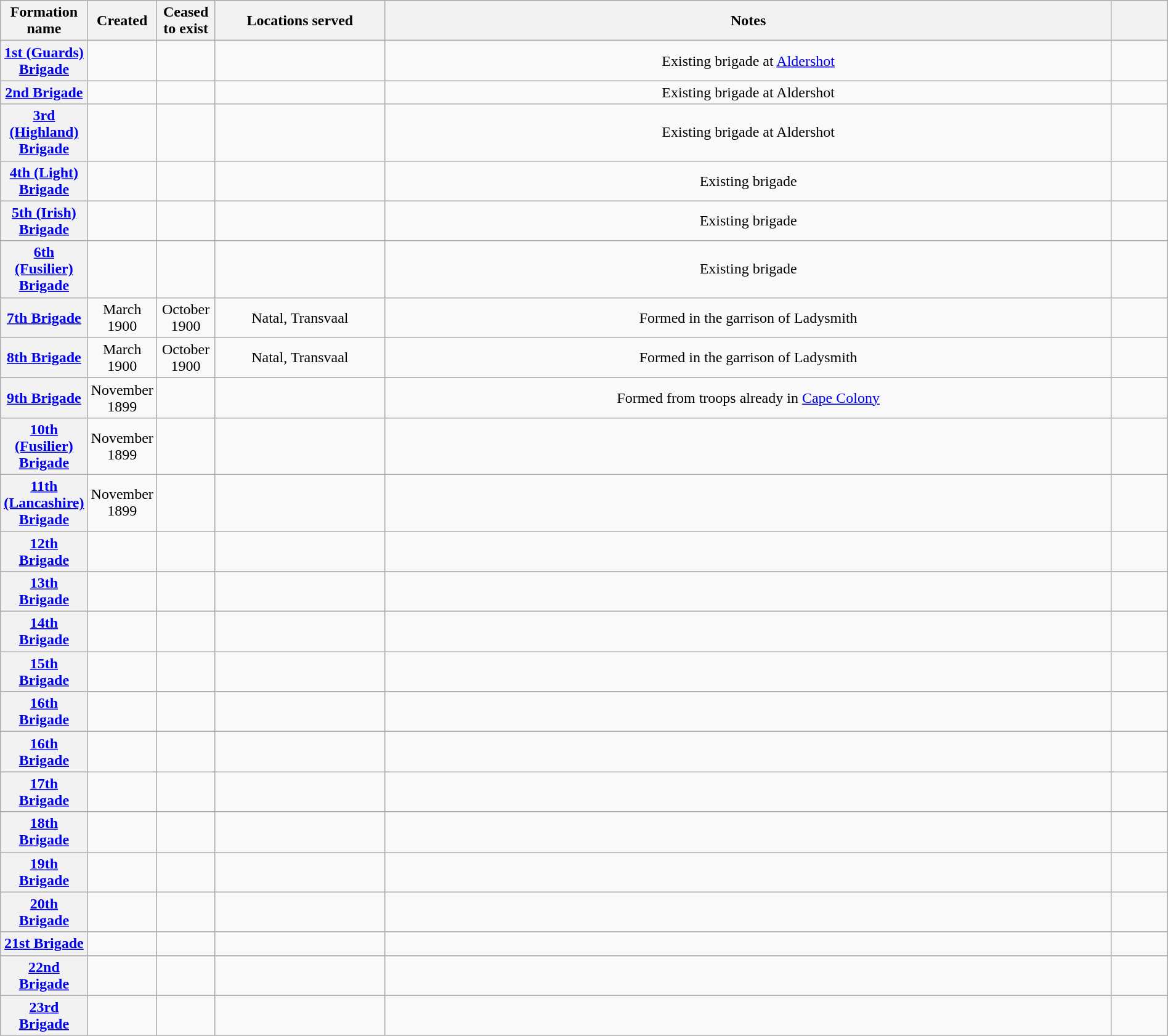<table class="wikitable sortable plainrowheaders" style="text-align: left; border-spacing: 2px; border: 1px solid darkgray; width: 100%;">
<tr>
<th width="5%" scope="col">Formation name</th>
<th width=5% scope="col">Created</th>
<th width=5% scope="col">Ceased to exist</th>
<th class=unsortable width=15% scope="col">Locations served</th>
<th class=unsortable width=65% scope="col">Notes</th>
<th class=unsortable width=5% scope="col"></th>
</tr>
<tr>
<th scope="row" style="text-align:center;"><a href='#'>1st (Guards) Brigade</a></th>
<td align="center"></td>
<td align="center"></td>
<td align="center"></td>
<td align="center">Existing brigade at <a href='#'>Aldershot</a></td>
<td align="center"></td>
</tr>
<tr>
<th scope="row" style="text-align:center;"><a href='#'>2nd  Brigade</a></th>
<td align="center"></td>
<td align="center"></td>
<td align="center"></td>
<td align="center">Existing brigade at Aldershot</td>
<td align="center"></td>
</tr>
<tr>
<th scope="row" style="text-align:center;"><a href='#'>3rd (Highland) Brigade</a></th>
<td align="center"></td>
<td align="center"></td>
<td align="center"></td>
<td align="center">Existing brigade at Aldershot</td>
<td align="center"></td>
</tr>
<tr>
<th scope="row" style="text-align:center;"><a href='#'>4th (Light) Brigade</a></th>
<td align="center"></td>
<td align="center"></td>
<td align="center"></td>
<td align="center">Existing brigade</td>
<td align="center"></td>
</tr>
<tr>
<th scope="row" style="text-align:center;"><a href='#'>5th (Irish) Brigade</a></th>
<td align="center"></td>
<td align="center"></td>
<td align="center"></td>
<td align="center">Existing brigade</td>
<td align="center"></td>
</tr>
<tr>
<th scope="row" style="text-align:center;"><a href='#'>6th (Fusilier) Brigade</a></th>
<td align="center"></td>
<td align="center"></td>
<td align="center"></td>
<td align="center">Existing brigade</td>
<td align="center"></td>
</tr>
<tr>
<th scope="row" style="text-align:center;"><a href='#'>7th Brigade</a></th>
<td align="center">March 1900</td>
<td align="center">October 1900</td>
<td align="center">Natal, Transvaal</td>
<td align="center">Formed in the garrison of Ladysmith</td>
<td align="center"></td>
</tr>
<tr>
<th scope="row" style="text-align:center;"><a href='#'>8th Brigade</a></th>
<td align="center">March 1900</td>
<td align="center">October 1900</td>
<td align="center">Natal, Transvaal</td>
<td align="center">Formed in the garrison of Ladysmith</td>
<td align="center"></td>
</tr>
<tr>
<th scope="row" style="text-align:center;"><a href='#'>9th Brigade</a></th>
<td align="center">November 1899</td>
<td align="center"></td>
<td align="center"></td>
<td align="center">Formed from troops already in <a href='#'>Cape Colony</a></td>
<td align="center"></td>
</tr>
<tr>
<th scope="row" style="text-align:center;"><a href='#'>10th (Fusilier) Brigade</a></th>
<td align="center">November 1899</td>
<td align="center"></td>
<td align="center"></td>
<td align="center"></td>
<td align="center"></td>
</tr>
<tr>
<th scope="row" style="text-align:center;"><a href='#'>11th (Lancashire) Brigade</a></th>
<td align="center">November 1899</td>
<td align="center"></td>
<td align="center"></td>
<td align="center"></td>
<td align="center"></td>
</tr>
<tr>
<th scope="row" style="text-align:center;"><a href='#'>12th Brigade</a></th>
<td align="center"></td>
<td align="center"></td>
<td align="center"></td>
<td align="center"></td>
<td align="center"></td>
</tr>
<tr>
<th scope="row" style="text-align:center;"><a href='#'>13th Brigade</a></th>
<td align="center"></td>
<td align="center"></td>
<td align="center"></td>
<td align="center"></td>
<td align="center"></td>
</tr>
<tr>
<th scope="row" style="text-align:center;"><a href='#'>14th Brigade</a></th>
<td align="center"></td>
<td align="center"></td>
<td align="center"></td>
<td align="center"></td>
<td align="center"></td>
</tr>
<tr>
<th scope="row" style="text-align:center;"><a href='#'>15th Brigade</a></th>
<td align="center"></td>
<td align="center"></td>
<td align="center"></td>
<td align="center"></td>
<td align="center"></td>
</tr>
<tr>
<th scope="row" style="text-align:center;"><a href='#'>16th Brigade</a></th>
<td align="center"></td>
<td align="center"></td>
<td align="center"></td>
<td align="center"></td>
<td align="center"></td>
</tr>
<tr>
<th scope="row" style="text-align:center;"><a href='#'>16th Brigade</a></th>
<td align="center"></td>
<td align="center"></td>
<td align="center"></td>
<td align="center"></td>
<td align="center"></td>
</tr>
<tr>
<th scope="row" style="text-align:center;"><a href='#'>17th Brigade</a></th>
<td align="center"></td>
<td align="center"></td>
<td align="center"></td>
<td align="center"></td>
<td align="center"></td>
</tr>
<tr>
<th scope="row" style="text-align:center;"><a href='#'>18th Brigade</a></th>
<td align="center"></td>
<td align="center"></td>
<td align="center"></td>
<td align="center"></td>
<td align="center"></td>
</tr>
<tr>
<th scope="row" style="text-align:center;"><a href='#'>19th Brigade</a></th>
<td align="center"></td>
<td align="center"></td>
<td align="center"></td>
<td align="center"></td>
<td align="center"></td>
</tr>
<tr>
<th scope="row" style="text-align:center;"><a href='#'>20th Brigade</a></th>
<td align="center"></td>
<td align="center"></td>
<td align="center"></td>
<td align="center"></td>
<td align="center"></td>
</tr>
<tr>
<th scope="row" style="text-align:center;"><a href='#'>21st Brigade</a></th>
<td align="center"></td>
<td align="center"></td>
<td align="center"></td>
<td align="center"></td>
<td align="center"></td>
</tr>
<tr>
<th scope="row" style="text-align:center;"><a href='#'>22nd Brigade</a></th>
<td align="center"></td>
<td align="center"></td>
<td align="center"></td>
<td align="center"></td>
<td align="center"></td>
</tr>
<tr>
<th scope="row" style="text-align:center;"><a href='#'>23rd Brigade</a></th>
<td align="center"></td>
<td align="center"></td>
<td align="center"></td>
<td align="center"></td>
<td align="center"></td>
</tr>
</table>
